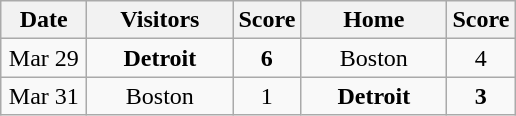<table class="wikitable">
<tr>
<th width="50">Date</th>
<th width="90">Visitors</th>
<th width="25">Score</th>
<th width="90">Home</th>
<th width="25">Score</th>
</tr>
<tr align="center">
<td>Mar 29</td>
<td><strong>Detroit</strong></td>
<td align="center"><strong>6</strong></td>
<td>Boston</td>
<td align="center">4</td>
</tr>
<tr align="center">
<td>Mar 31</td>
<td>Boston</td>
<td align="center">1</td>
<td><strong>Detroit</strong></td>
<td align="center"><strong>3</strong></td>
</tr>
</table>
